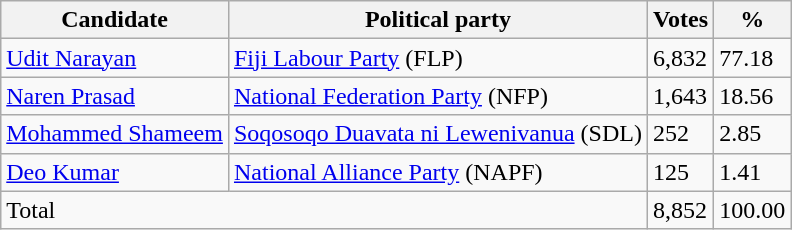<table class="wikitable">
<tr>
<th>Candidate</th>
<th>Political party</th>
<th>Votes</th>
<th>%</th>
</tr>
<tr>
<td><a href='#'>Udit Narayan</a></td>
<td><a href='#'>Fiji Labour Party</a> (FLP)</td>
<td>6,832</td>
<td>77.18</td>
</tr>
<tr>
<td><a href='#'>Naren Prasad</a></td>
<td><a href='#'>National Federation Party</a> (NFP)</td>
<td>1,643</td>
<td>18.56</td>
</tr>
<tr>
<td><a href='#'>Mohammed Shameem</a></td>
<td><a href='#'>Soqosoqo Duavata ni Lewenivanua</a> (SDL)</td>
<td>252</td>
<td>2.85</td>
</tr>
<tr>
<td><a href='#'>Deo Kumar</a></td>
<td><a href='#'>National Alliance Party</a> (NAPF)</td>
<td>125</td>
<td>1.41</td>
</tr>
<tr>
<td colspan="2">Total</td>
<td>8,852</td>
<td>100.00</td>
</tr>
</table>
